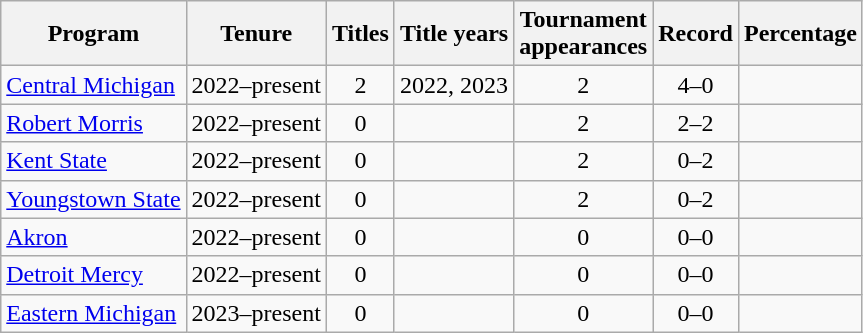<table class="wikitable sortable">
<tr>
<th>Program</th>
<th>Tenure</th>
<th>Titles</th>
<th>Title years</th>
<th>Tournament<br>appearances</th>
<th>Record</th>
<th>Percentage</th>
</tr>
<tr>
<td><a href='#'>Central Michigan</a></td>
<td align=center>2022–present</td>
<td align=center>2</td>
<td align=center>2022, 2023</td>
<td align=center>2</td>
<td align=center>4–0</td>
<td align=center></td>
</tr>
<tr>
<td><a href='#'>Robert Morris</a></td>
<td align=center>2022–present</td>
<td align=center>0</td>
<td align=center></td>
<td align=center>2</td>
<td align=center>2–2</td>
<td align=center></td>
</tr>
<tr>
<td><a href='#'>Kent State</a></td>
<td align=center>2022–present</td>
<td align=center>0</td>
<td align=center></td>
<td align=center>2</td>
<td align=center>0–2</td>
<td align=center></td>
</tr>
<tr>
<td><a href='#'>Youngstown State</a></td>
<td align=center>2022–present</td>
<td align=center>0</td>
<td align=center></td>
<td align=center>2</td>
<td align=center>0–2</td>
<td align=center></td>
</tr>
<tr>
<td><a href='#'>Akron</a></td>
<td align=center>2022–present</td>
<td align=center>0</td>
<td align=center></td>
<td align=center>0</td>
<td align=center>0–0</td>
<td align=center></td>
</tr>
<tr>
<td><a href='#'>Detroit Mercy</a></td>
<td align=center>2022–present</td>
<td align=center>0</td>
<td align=center></td>
<td align=center>0</td>
<td align=center>0–0</td>
<td align=center></td>
</tr>
<tr>
<td><a href='#'>Eastern Michigan</a></td>
<td align=center>2023–present</td>
<td align=center>0</td>
<td align=center></td>
<td align=center>0</td>
<td align=center>0–0</td>
<td align=center></td>
</tr>
</table>
